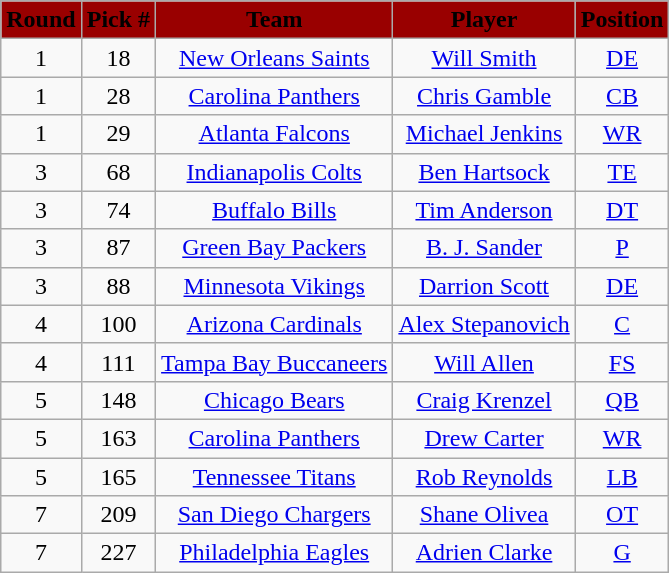<table class="wikitable" style="text-align:center">
<tr style="background:#900;">
<td><strong><span>Round</span></strong></td>
<td><strong><span>Pick #</span></strong></td>
<td><strong><span>Team</span></strong></td>
<td><strong><span>Player</span></strong></td>
<td><strong><span>Position</span></strong></td>
</tr>
<tr>
<td>1</td>
<td align=center>18</td>
<td><a href='#'>New Orleans Saints</a></td>
<td><a href='#'>Will Smith</a></td>
<td><a href='#'>DE</a></td>
</tr>
<tr>
<td>1</td>
<td align=center>28</td>
<td><a href='#'>Carolina Panthers</a></td>
<td><a href='#'>Chris Gamble</a></td>
<td><a href='#'>CB</a></td>
</tr>
<tr>
<td>1</td>
<td align=center>29</td>
<td><a href='#'>Atlanta Falcons</a></td>
<td><a href='#'>Michael Jenkins</a></td>
<td><a href='#'>WR</a></td>
</tr>
<tr>
<td>3</td>
<td align=center>68</td>
<td><a href='#'>Indianapolis Colts</a></td>
<td><a href='#'>Ben Hartsock</a></td>
<td><a href='#'>TE</a></td>
</tr>
<tr>
<td>3</td>
<td align=center>74</td>
<td><a href='#'>Buffalo Bills</a></td>
<td><a href='#'>Tim Anderson</a></td>
<td><a href='#'>DT</a></td>
</tr>
<tr>
<td>3</td>
<td align=center>87</td>
<td><a href='#'>Green Bay Packers</a></td>
<td><a href='#'>B. J. Sander</a></td>
<td><a href='#'>P</a></td>
</tr>
<tr>
<td>3</td>
<td align=center>88</td>
<td><a href='#'>Minnesota Vikings</a></td>
<td><a href='#'>Darrion Scott</a></td>
<td><a href='#'>DE</a></td>
</tr>
<tr>
<td>4</td>
<td align=center>100</td>
<td><a href='#'>Arizona Cardinals</a></td>
<td><a href='#'>Alex Stepanovich</a></td>
<td><a href='#'>C</a></td>
</tr>
<tr>
<td>4</td>
<td align=center>111</td>
<td><a href='#'>Tampa Bay Buccaneers</a></td>
<td><a href='#'>Will Allen</a></td>
<td><a href='#'>FS</a></td>
</tr>
<tr>
<td>5</td>
<td align=center>148</td>
<td><a href='#'>Chicago Bears</a></td>
<td><a href='#'>Craig Krenzel</a></td>
<td><a href='#'>QB</a></td>
</tr>
<tr>
<td>5</td>
<td align=center>163</td>
<td><a href='#'>Carolina Panthers</a></td>
<td><a href='#'>Drew Carter</a></td>
<td><a href='#'>WR</a></td>
</tr>
<tr>
<td>5</td>
<td align=center>165</td>
<td><a href='#'>Tennessee Titans</a></td>
<td><a href='#'>Rob Reynolds</a></td>
<td><a href='#'>LB</a></td>
</tr>
<tr>
<td>7</td>
<td align=center>209</td>
<td><a href='#'>San Diego Chargers</a></td>
<td><a href='#'>Shane Olivea</a></td>
<td><a href='#'>OT</a></td>
</tr>
<tr>
<td>7</td>
<td align=center>227</td>
<td><a href='#'>Philadelphia Eagles</a></td>
<td><a href='#'>Adrien Clarke</a></td>
<td><a href='#'>G</a></td>
</tr>
</table>
